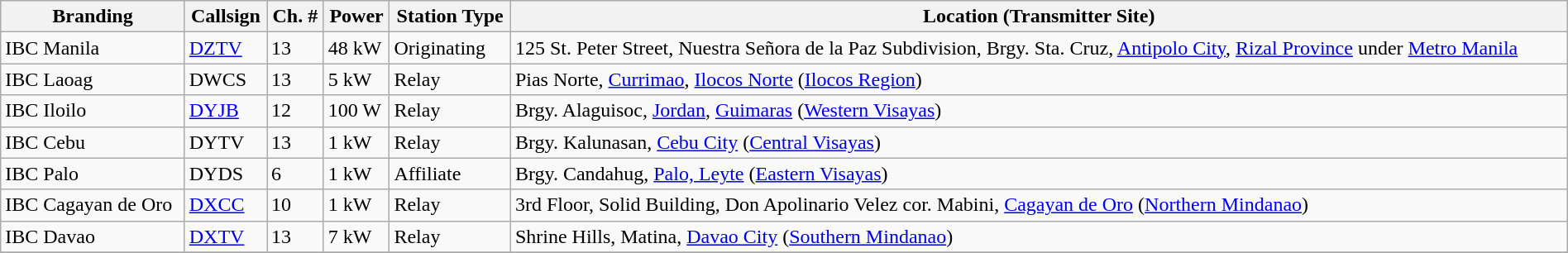<table class="wikitable sortable" style="width:100%" style="text-align:center;">
<tr>
<th>Branding</th>
<th>Callsign</th>
<th>Ch. #</th>
<th>Power</th>
<th>Station Type</th>
<th class="unsortable">Location (Transmitter Site)</th>
</tr>
<tr>
<td>IBC Manila</td>
<td><a href='#'>DZTV</a></td>
<td>13</td>
<td>48 kW</td>
<td>Originating</td>
<td>125 St. Peter Street, Nuestra Señora de la Paz Subdivision, Brgy. Sta. Cruz, <a href='#'>Antipolo City</a>, <a href='#'>Rizal Province</a> under <a href='#'>Metro Manila</a></td>
</tr>
<tr>
<td>IBC Laoag</td>
<td>DWCS</td>
<td>13</td>
<td>5 kW</td>
<td>Relay</td>
<td>Pias Norte, <a href='#'>Currimao</a>, <a href='#'>Ilocos Norte</a> (<a href='#'>Ilocos Region</a>)</td>
</tr>
<tr>
<td>IBC Iloilo</td>
<td><a href='#'>DYJB</a></td>
<td>12</td>
<td>100 W</td>
<td>Relay</td>
<td>Brgy. Alaguisoc, <a href='#'>Jordan</a>, <a href='#'>Guimaras</a> (<a href='#'>Western Visayas</a>)</td>
</tr>
<tr>
<td>IBC Cebu</td>
<td>DYTV</td>
<td>13</td>
<td>1 kW</td>
<td>Relay</td>
<td>Brgy. Kalunasan, <a href='#'>Cebu City</a> (<a href='#'>Central Visayas</a>)</td>
</tr>
<tr>
<td>IBC Palo</td>
<td>DYDS</td>
<td>6</td>
<td>1 kW</td>
<td>Affiliate</td>
<td>Brgy. Candahug, <a href='#'>Palo, Leyte</a> (<a href='#'>Eastern Visayas</a>)</td>
</tr>
<tr>
<td>IBC Cagayan de Oro</td>
<td><a href='#'>DXCC</a></td>
<td>10</td>
<td>1 kW</td>
<td>Relay</td>
<td>3rd Floor, Solid Building, Don Apolinario Velez cor. Mabini, <a href='#'>Cagayan de Oro</a> (<a href='#'>Northern Mindanao</a>)</td>
</tr>
<tr>
<td>IBC Davao</td>
<td><a href='#'>DXTV</a></td>
<td>13</td>
<td>7 kW</td>
<td>Relay</td>
<td>Shrine Hills, Matina, <a href='#'>Davao City</a> (<a href='#'>Southern Mindanao</a>)</td>
</tr>
<tr>
</tr>
</table>
